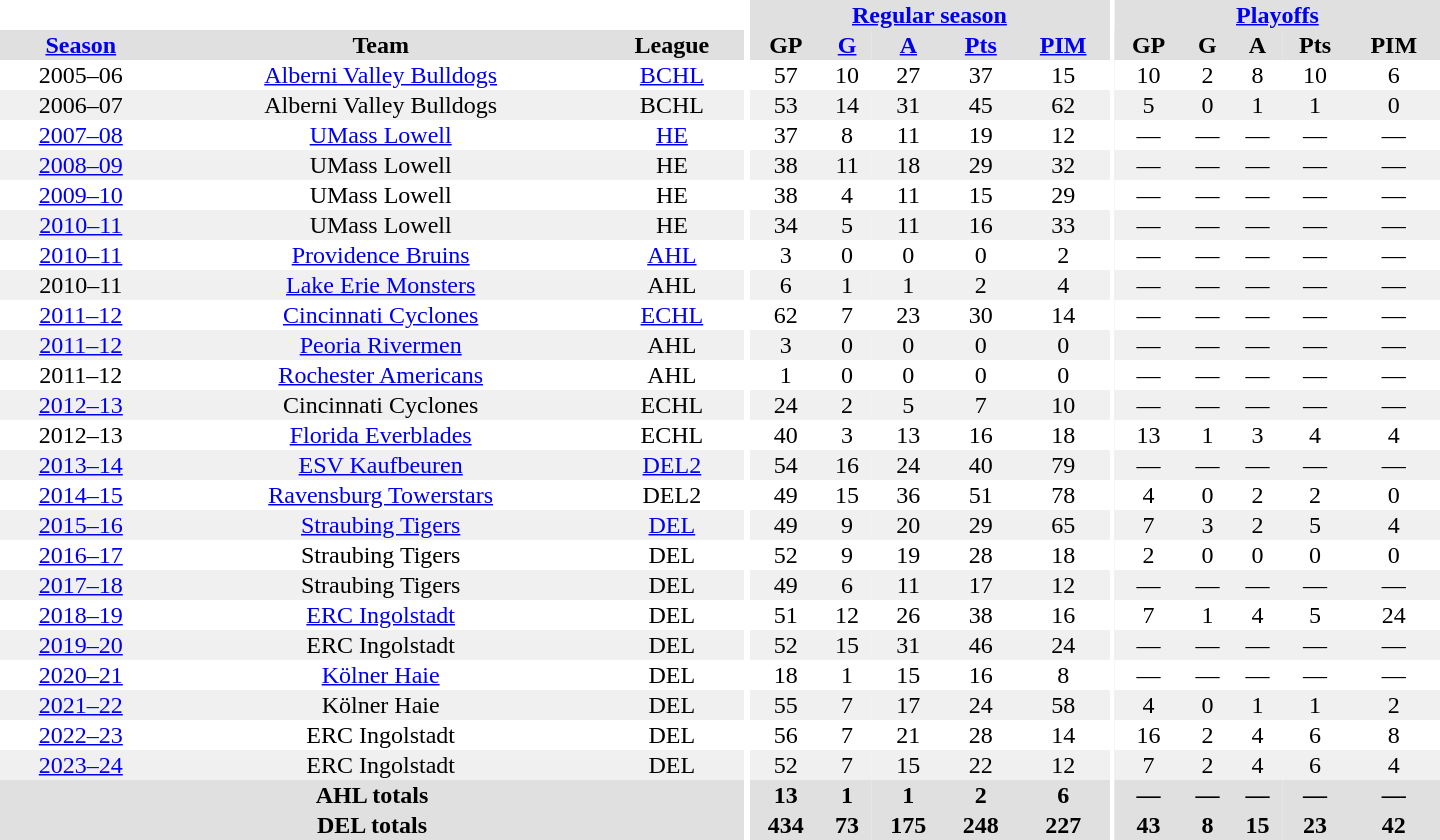<table border="0" cellpadding="1" cellspacing="0" style="text-align:center; width:60em">
<tr bgcolor="#e0e0e0">
<th colspan="3" bgcolor="#ffffff"></th>
<th rowspan="99" bgcolor="#ffffff"></th>
<th colspan="5"><a href='#'>Regular season</a></th>
<th rowspan="99" bgcolor="#ffffff"></th>
<th colspan="5"><a href='#'>Playoffs</a></th>
</tr>
<tr bgcolor="#e0e0e0">
<th><a href='#'>Season</a></th>
<th>Team</th>
<th>League</th>
<th>GP</th>
<th><a href='#'>G</a></th>
<th><a href='#'>A</a></th>
<th><a href='#'>Pts</a></th>
<th><a href='#'>PIM</a></th>
<th>GP</th>
<th>G</th>
<th>A</th>
<th>Pts</th>
<th>PIM</th>
</tr>
<tr ALIGN="center">
<td>2005–06</td>
<td><a href='#'>Alberni Valley Bulldogs</a></td>
<td><a href='#'>BCHL</a></td>
<td>57</td>
<td>10</td>
<td>27</td>
<td>37</td>
<td>15</td>
<td>10</td>
<td>2</td>
<td>8</td>
<td>10</td>
<td>6</td>
</tr>
<tr ALIGN="center" bgcolor="#f0f0f0">
<td>2006–07</td>
<td>Alberni Valley Bulldogs</td>
<td>BCHL</td>
<td>53</td>
<td>14</td>
<td>31</td>
<td>45</td>
<td>62</td>
<td>5</td>
<td>0</td>
<td>1</td>
<td>1</td>
<td>0</td>
</tr>
<tr ALIGN="center">
<td><a href='#'>2007–08</a></td>
<td><a href='#'>UMass Lowell</a></td>
<td><a href='#'>HE</a></td>
<td>37</td>
<td>8</td>
<td>11</td>
<td>19</td>
<td>12</td>
<td>—</td>
<td>—</td>
<td>—</td>
<td>—</td>
<td>—</td>
</tr>
<tr ALIGN="center" bgcolor="#f0f0f0">
<td><a href='#'>2008–09</a></td>
<td>UMass Lowell</td>
<td>HE</td>
<td>38</td>
<td>11</td>
<td>18</td>
<td>29</td>
<td>32</td>
<td>—</td>
<td>—</td>
<td>—</td>
<td>—</td>
<td>—</td>
</tr>
<tr ALIGN="center">
<td><a href='#'>2009–10</a></td>
<td>UMass Lowell</td>
<td>HE</td>
<td>38</td>
<td>4</td>
<td>11</td>
<td>15</td>
<td>29</td>
<td>—</td>
<td>—</td>
<td>—</td>
<td>—</td>
<td>—</td>
</tr>
<tr ALIGN="center" bgcolor="#f0f0f0">
<td><a href='#'>2010–11</a></td>
<td>UMass Lowell</td>
<td>HE</td>
<td>34</td>
<td>5</td>
<td>11</td>
<td>16</td>
<td>33</td>
<td>—</td>
<td>—</td>
<td>—</td>
<td>—</td>
<td>—</td>
</tr>
<tr ALIGN="center">
<td><a href='#'>2010–11</a></td>
<td><a href='#'>Providence Bruins</a></td>
<td><a href='#'>AHL</a></td>
<td>3</td>
<td>0</td>
<td>0</td>
<td>0</td>
<td>2</td>
<td>—</td>
<td>—</td>
<td>—</td>
<td>—</td>
<td>—</td>
</tr>
<tr ALIGN="center" bgcolor="#f0f0f0">
<td>2010–11</td>
<td><a href='#'>Lake Erie Monsters</a></td>
<td>AHL</td>
<td>6</td>
<td>1</td>
<td>1</td>
<td>2</td>
<td>4</td>
<td>—</td>
<td>—</td>
<td>—</td>
<td>—</td>
<td>—</td>
</tr>
<tr ALIGN="center">
<td><a href='#'>2011–12</a></td>
<td><a href='#'>Cincinnati Cyclones</a></td>
<td><a href='#'>ECHL</a></td>
<td>62</td>
<td>7</td>
<td>23</td>
<td>30</td>
<td>14</td>
<td>—</td>
<td>—</td>
<td>—</td>
<td>—</td>
<td>—</td>
</tr>
<tr ALIGN="center"  bgcolor="#f0f0f0">
<td><a href='#'>2011–12</a></td>
<td><a href='#'>Peoria Rivermen</a></td>
<td>AHL</td>
<td>3</td>
<td>0</td>
<td>0</td>
<td>0</td>
<td>0</td>
<td>—</td>
<td>—</td>
<td>—</td>
<td>—</td>
<td>—</td>
</tr>
<tr ALIGN="center">
<td>2011–12</td>
<td><a href='#'>Rochester Americans</a></td>
<td>AHL</td>
<td>1</td>
<td>0</td>
<td>0</td>
<td>0</td>
<td>0</td>
<td>—</td>
<td>—</td>
<td>—</td>
<td>—</td>
<td>—</td>
</tr>
<tr ALIGN="center"  bgcolor="#f0f0f0">
<td><a href='#'>2012–13</a></td>
<td>Cincinnati Cyclones</td>
<td>ECHL</td>
<td>24</td>
<td>2</td>
<td>5</td>
<td>7</td>
<td>10</td>
<td>—</td>
<td>—</td>
<td>—</td>
<td>—</td>
<td>—</td>
</tr>
<tr ALIGN="center">
<td>2012–13</td>
<td><a href='#'>Florida Everblades</a></td>
<td>ECHL</td>
<td>40</td>
<td>3</td>
<td>13</td>
<td>16</td>
<td>18</td>
<td>13</td>
<td>1</td>
<td>3</td>
<td>4</td>
<td>4</td>
</tr>
<tr ALIGN="center"  bgcolor="#f0f0f0">
<td><a href='#'>2013–14</a></td>
<td><a href='#'>ESV Kaufbeuren</a></td>
<td><a href='#'>DEL2</a></td>
<td>54</td>
<td>16</td>
<td>24</td>
<td>40</td>
<td>79</td>
<td>—</td>
<td>—</td>
<td>—</td>
<td>—</td>
<td>—</td>
</tr>
<tr ALIGN="center">
<td><a href='#'>2014–15</a></td>
<td><a href='#'>Ravensburg Towerstars</a></td>
<td>DEL2</td>
<td>49</td>
<td>15</td>
<td>36</td>
<td>51</td>
<td>78</td>
<td>4</td>
<td>0</td>
<td>2</td>
<td>2</td>
<td>0</td>
</tr>
<tr ALIGN="center"  bgcolor="#f0f0f0">
<td><a href='#'>2015–16</a></td>
<td><a href='#'>Straubing Tigers</a></td>
<td><a href='#'>DEL</a></td>
<td>49</td>
<td>9</td>
<td>20</td>
<td>29</td>
<td>65</td>
<td>7</td>
<td>3</td>
<td>2</td>
<td>5</td>
<td>4</td>
</tr>
<tr ALIGN="center">
<td><a href='#'>2016–17</a></td>
<td>Straubing Tigers</td>
<td>DEL</td>
<td>52</td>
<td>9</td>
<td>19</td>
<td>28</td>
<td>18</td>
<td>2</td>
<td>0</td>
<td>0</td>
<td>0</td>
<td>0</td>
</tr>
<tr ALIGN="center"  bgcolor="#f0f0f0">
<td><a href='#'>2017–18</a></td>
<td>Straubing Tigers</td>
<td>DEL</td>
<td>49</td>
<td>6</td>
<td>11</td>
<td>17</td>
<td>12</td>
<td>—</td>
<td>—</td>
<td>—</td>
<td>—</td>
<td>—</td>
</tr>
<tr ALIGN="center">
<td><a href='#'>2018–19</a></td>
<td><a href='#'>ERC Ingolstadt</a></td>
<td>DEL</td>
<td>51</td>
<td>12</td>
<td>26</td>
<td>38</td>
<td>16</td>
<td>7</td>
<td>1</td>
<td>4</td>
<td>5</td>
<td>24</td>
</tr>
<tr ALIGN="center"  bgcolor="#f0f0f0">
<td><a href='#'>2019–20</a></td>
<td>ERC Ingolstadt</td>
<td>DEL</td>
<td>52</td>
<td>15</td>
<td>31</td>
<td>46</td>
<td>24</td>
<td>—</td>
<td>—</td>
<td>—</td>
<td>—</td>
<td>—</td>
</tr>
<tr ALIGN="center">
<td><a href='#'>2020–21</a></td>
<td><a href='#'>Kölner Haie</a></td>
<td>DEL</td>
<td>18</td>
<td>1</td>
<td>15</td>
<td>16</td>
<td>8</td>
<td>—</td>
<td>—</td>
<td>—</td>
<td>—</td>
<td>—</td>
</tr>
<tr ALIGN="center"  bgcolor="#f0f0f0">
<td><a href='#'>2021–22</a></td>
<td>Kölner Haie</td>
<td>DEL</td>
<td>55</td>
<td>7</td>
<td>17</td>
<td>24</td>
<td>58</td>
<td>4</td>
<td>0</td>
<td>1</td>
<td>1</td>
<td>2</td>
</tr>
<tr ALIGN="center">
<td><a href='#'>2022–23</a></td>
<td>ERC Ingolstadt</td>
<td>DEL</td>
<td>56</td>
<td>7</td>
<td>21</td>
<td>28</td>
<td>14</td>
<td>16</td>
<td>2</td>
<td>4</td>
<td>6</td>
<td>8</td>
</tr>
<tr ALIGN="center"  bgcolor="#f0f0f0">
<td><a href='#'>2023–24</a></td>
<td>ERC Ingolstadt</td>
<td>DEL</td>
<td>52</td>
<td>7</td>
<td>15</td>
<td>22</td>
<td>12</td>
<td>7</td>
<td>2</td>
<td>4</td>
<td>6</td>
<td>4</td>
</tr>
<tr bgcolor="#e0e0e0">
<th colspan="3">AHL totals</th>
<th>13</th>
<th>1</th>
<th>1</th>
<th>2</th>
<th>6</th>
<th>—</th>
<th>—</th>
<th>—</th>
<th>—</th>
<th>—</th>
</tr>
<tr bgcolor="#e0e0e0">
<th colspan="3">DEL totals</th>
<th>434</th>
<th>73</th>
<th>175</th>
<th>248</th>
<th>227</th>
<th>43</th>
<th>8</th>
<th>15</th>
<th>23</th>
<th>42</th>
</tr>
</table>
